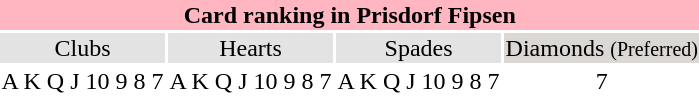<table style="wikitable" style="float: middle; background: #c0c0c0; margin-left: 1em; border-spacing: 1px;">
<tr align="center">
<td style="background: #FFB6C1 ;" colspan="4"><strong>Card ranking in Prisdorf Fipsen</strong></td>
</tr>
<tr align="center">
<td style="background: #e3e3e3;">Clubs</td>
<td style="background: #e3e3e3;">Hearts</td>
<td style="background: #e3e3e3;">Spades</td>
<td style="background: #DBD7D2;">Diamonds <small>(Preferred)</small></td>
</tr>
<tr align="center">
<td style="background: #ffffff;">A K  Q J 10 9 8 7</td>
<td style="background: #ffffff;">A K Q J 10 9 8 7</td>
<td style="background: #ffffff;">A K Q J 10 9 8 7</td>
<td style="background: #ffffff;">7</td>
</tr>
</table>
